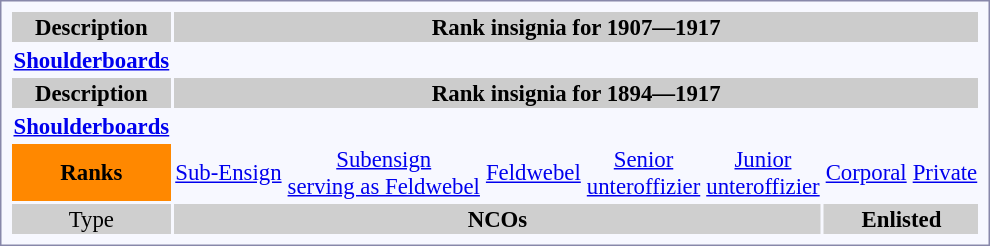<table style="border: 1px solid #8888AA; background: #F7F8FF; padding: 5px; font-size: 95%; margin: 12px 12px 12px 12px;">
<tr style="background:#CCCCCC">
<th>Description</th>
<th colspan=7>Rank insignia for 1907—1917</th>
</tr>
<tr align="center">
<th rowspan="2"><a href='#'>Shoulderboards</a></th>
</tr>
<tr align="center">
<td></td>
<td></td>
<td></td>
<td></td>
<td></td>
<td></td>
<td></td>
</tr>
<tr style="background:#CCCCCC">
<th>Description</th>
<th colspan=7>Rank insignia for 1894—1917</th>
</tr>
<tr align="center">
<th rowspan="2"><a href='#'>Shoulderboards</a></th>
</tr>
<tr align="center">
<td></td>
<td></td>
<td></td>
<td></td>
<td></td>
<td></td>
<td></td>
</tr>
<tr align="center">
<th style="background:#FF8800; color:black;">Ranks</th>
<td><a href='#'>Sub-Ensign</a></td>
<td><a href='#'>Subensign <br>serving as Feldwebel</a></td>
<td><a href='#'>Feldwebel</a></td>
<td><a href='#'>Senior<br>unteroffizier</a></td>
<td><a href='#'>Junior<br>unteroffizier</a></td>
<td><a href='#'>Corporal</a></td>
<td><a href='#'>Private</a></td>
</tr>
<tr align="center" style="background:#CFCFCF;">
<td>Type</td>
<td colspan="5"><strong>NCOs</strong></td>
<td colspan="2"><strong>Enlisted</strong></td>
</tr>
</table>
